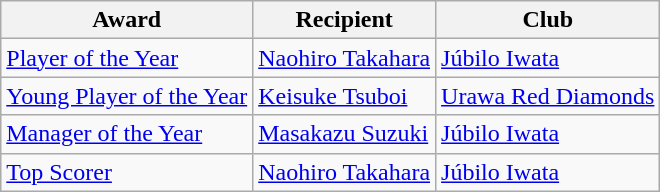<table class="wikitable">
<tr>
<th>Award</th>
<th>Recipient</th>
<th>Club</th>
</tr>
<tr>
<td><a href='#'>Player of the Year</a></td>
<td> <a href='#'>Naohiro Takahara</a></td>
<td><a href='#'>Júbilo Iwata</a></td>
</tr>
<tr>
<td><a href='#'>Young Player of the Year</a></td>
<td> <a href='#'>Keisuke Tsuboi</a></td>
<td><a href='#'>Urawa Red Diamonds</a></td>
</tr>
<tr>
<td><a href='#'>Manager of the Year</a></td>
<td> <a href='#'>Masakazu Suzuki</a></td>
<td><a href='#'>Júbilo Iwata</a></td>
</tr>
<tr>
<td><a href='#'>Top Scorer</a></td>
<td> <a href='#'>Naohiro Takahara</a></td>
<td><a href='#'>Júbilo Iwata</a></td>
</tr>
</table>
